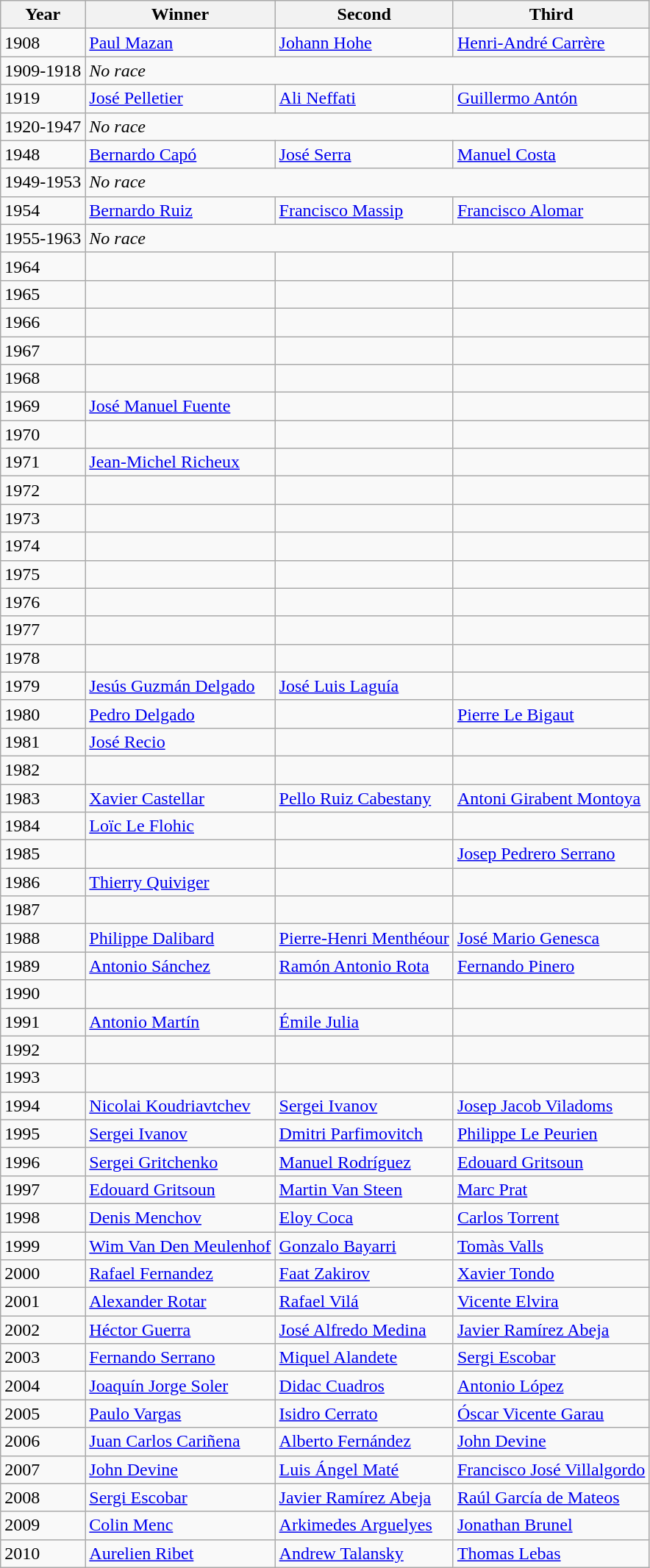<table class=wikitable>
<tr>
<th>Year</th>
<th>Winner</th>
<th>Second</th>
<th>Third</th>
</tr>
<tr>
<td>1908</td>
<td> <a href='#'>Paul Mazan</a></td>
<td> <a href='#'>Johann Hohe</a></td>
<td> <a href='#'>Henri-André Carrère</a></td>
</tr>
<tr>
<td>1909-1918</td>
<td colspan=3><em>No race</em></td>
</tr>
<tr>
<td>1919</td>
<td> <a href='#'>José Pelletier</a></td>
<td> <a href='#'>Ali Neffati</a></td>
<td> <a href='#'>Guillermo Antón</a></td>
</tr>
<tr>
<td>1920-1947</td>
<td colspan=3><em>No race</em></td>
</tr>
<tr>
<td>1948</td>
<td> <a href='#'>Bernardo Capó</a></td>
<td> <a href='#'>José Serra</a></td>
<td> <a href='#'>Manuel Costa</a></td>
</tr>
<tr>
<td>1949-1953</td>
<td colspan=3><em>No race</em></td>
</tr>
<tr>
<td>1954</td>
<td> <a href='#'>Bernardo Ruiz</a></td>
<td> <a href='#'>Francisco Massip</a></td>
<td> <a href='#'>Francisco Alomar</a></td>
</tr>
<tr>
<td>1955-1963</td>
<td colspan=3><em>No race</em></td>
</tr>
<tr>
<td>1964</td>
<td></td>
<td></td>
<td></td>
</tr>
<tr>
<td>1965</td>
<td></td>
<td></td>
<td></td>
</tr>
<tr>
<td>1966</td>
<td></td>
<td></td>
<td></td>
</tr>
<tr>
<td>1967</td>
<td></td>
<td></td>
<td></td>
</tr>
<tr>
<td>1968</td>
<td></td>
<td></td>
<td></td>
</tr>
<tr>
<td>1969</td>
<td> <a href='#'>José Manuel Fuente</a></td>
<td></td>
<td></td>
</tr>
<tr>
<td>1970</td>
<td></td>
<td></td>
<td></td>
</tr>
<tr>
<td>1971</td>
<td> <a href='#'>Jean-Michel Richeux</a></td>
<td></td>
<td></td>
</tr>
<tr>
<td>1972</td>
<td></td>
<td></td>
<td></td>
</tr>
<tr>
<td>1973</td>
<td></td>
<td></td>
<td></td>
</tr>
<tr>
<td>1974</td>
<td></td>
<td></td>
<td></td>
</tr>
<tr>
<td>1975</td>
<td></td>
<td></td>
<td></td>
</tr>
<tr>
<td>1976</td>
<td></td>
<td></td>
<td></td>
</tr>
<tr>
<td>1977</td>
<td></td>
<td></td>
<td></td>
</tr>
<tr>
<td>1978</td>
<td></td>
<td></td>
<td></td>
</tr>
<tr>
<td>1979</td>
<td> <a href='#'>Jesús Guzmán Delgado</a></td>
<td> <a href='#'>José Luis Laguía</a></td>
<td></td>
</tr>
<tr>
<td>1980</td>
<td> <a href='#'>Pedro Delgado</a></td>
<td></td>
<td> <a href='#'>Pierre Le Bigaut</a></td>
</tr>
<tr>
<td>1981</td>
<td> <a href='#'>José Recio</a></td>
<td></td>
<td></td>
</tr>
<tr>
<td>1982</td>
<td></td>
<td></td>
<td></td>
</tr>
<tr>
<td>1983</td>
<td> <a href='#'>Xavier Castellar</a></td>
<td> <a href='#'>Pello Ruiz Cabestany</a></td>
<td> <a href='#'>Antoni Girabent Montoya</a></td>
</tr>
<tr>
<td>1984</td>
<td> <a href='#'>Loïc Le Flohic</a></td>
<td></td>
<td></td>
</tr>
<tr>
<td>1985</td>
<td></td>
<td></td>
<td> <a href='#'>Josep Pedrero Serrano</a></td>
</tr>
<tr>
<td>1986</td>
<td> <a href='#'>Thierry Quiviger</a></td>
<td></td>
<td></td>
</tr>
<tr>
<td>1987</td>
<td></td>
<td></td>
<td></td>
</tr>
<tr>
<td>1988</td>
<td> <a href='#'>Philippe Dalibard</a></td>
<td> <a href='#'>Pierre-Henri Menthéour</a></td>
<td> <a href='#'>José Mario Genesca</a></td>
</tr>
<tr>
<td>1989</td>
<td> <a href='#'>Antonio Sánchez</a></td>
<td> <a href='#'>Ramón Antonio Rota</a></td>
<td> <a href='#'>Fernando Pinero</a></td>
</tr>
<tr>
<td>1990</td>
<td></td>
<td></td>
<td></td>
</tr>
<tr>
<td>1991</td>
<td> <a href='#'>Antonio Martín</a></td>
<td> <a href='#'>Émile Julia</a></td>
<td></td>
</tr>
<tr>
<td>1992</td>
<td></td>
<td></td>
<td></td>
</tr>
<tr>
<td>1993</td>
<td></td>
<td></td>
<td></td>
</tr>
<tr>
<td>1994</td>
<td> <a href='#'>Nicolai Koudriavtchev</a></td>
<td> <a href='#'>Sergei Ivanov</a></td>
<td> <a href='#'>Josep Jacob Viladoms</a></td>
</tr>
<tr>
<td>1995</td>
<td> <a href='#'>Sergei Ivanov</a></td>
<td> <a href='#'>Dmitri Parfimovitch</a></td>
<td> <a href='#'>Philippe Le Peurien</a></td>
</tr>
<tr>
<td>1996</td>
<td> <a href='#'>Sergei Gritchenko</a></td>
<td> <a href='#'>Manuel Rodríguez</a></td>
<td> <a href='#'>Edouard Gritsoun</a></td>
</tr>
<tr>
<td>1997</td>
<td> <a href='#'>Edouard Gritsoun</a></td>
<td> <a href='#'>Martin Van Steen</a></td>
<td> <a href='#'>Marc Prat</a></td>
</tr>
<tr>
<td>1998</td>
<td> <a href='#'>Denis Menchov</a></td>
<td> <a href='#'>Eloy Coca</a></td>
<td> <a href='#'>Carlos Torrent</a></td>
</tr>
<tr>
<td>1999</td>
<td> <a href='#'>Wim Van Den Meulenhof</a></td>
<td> <a href='#'>Gonzalo Bayarri</a></td>
<td> <a href='#'>Tomàs Valls</a></td>
</tr>
<tr>
<td>2000</td>
<td> <a href='#'>Rafael Fernandez</a></td>
<td> <a href='#'>Faat Zakirov</a></td>
<td> <a href='#'>Xavier Tondo</a></td>
</tr>
<tr>
<td>2001</td>
<td> <a href='#'>Alexander Rotar</a></td>
<td> <a href='#'>Rafael Vilá</a></td>
<td> <a href='#'>Vicente Elvira</a></td>
</tr>
<tr>
<td>2002</td>
<td> <a href='#'>Héctor Guerra</a></td>
<td> <a href='#'>José Alfredo Medina</a></td>
<td> <a href='#'>Javier Ramírez Abeja</a></td>
</tr>
<tr>
<td>2003</td>
<td> <a href='#'>Fernando Serrano</a></td>
<td> <a href='#'>Miquel Alandete</a></td>
<td> <a href='#'>Sergi Escobar</a></td>
</tr>
<tr>
<td>2004</td>
<td> <a href='#'>Joaquín Jorge Soler</a></td>
<td> <a href='#'>Didac Cuadros</a></td>
<td> <a href='#'>Antonio López</a></td>
</tr>
<tr>
<td>2005</td>
<td> <a href='#'>Paulo Vargas</a></td>
<td> <a href='#'>Isidro Cerrato</a></td>
<td> <a href='#'>Óscar Vicente Garau</a></td>
</tr>
<tr>
<td>2006</td>
<td> <a href='#'>Juan Carlos Cariñena</a></td>
<td> <a href='#'>Alberto Fernández</a></td>
<td> <a href='#'>John Devine</a></td>
</tr>
<tr>
<td>2007</td>
<td> <a href='#'>John Devine</a></td>
<td> <a href='#'>Luis Ángel Maté</a></td>
<td> <a href='#'>Francisco José Villalgordo</a></td>
</tr>
<tr>
<td>2008</td>
<td> <a href='#'>Sergi Escobar</a></td>
<td> <a href='#'>Javier Ramírez Abeja</a></td>
<td> <a href='#'>Raúl García de Mateos</a></td>
</tr>
<tr>
<td>2009</td>
<td> <a href='#'>Colin Menc</a></td>
<td> <a href='#'>Arkimedes Arguelyes</a></td>
<td> <a href='#'>Jonathan Brunel</a></td>
</tr>
<tr>
<td>2010</td>
<td> <a href='#'>Aurelien Ribet</a></td>
<td> <a href='#'>Andrew Talansky</a></td>
<td> <a href='#'>Thomas Lebas</a></td>
</tr>
</table>
